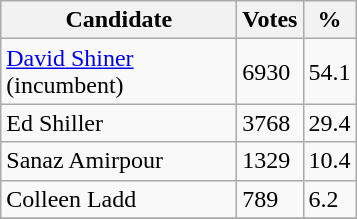<table class="wikitable">
<tr>
<th bgcolor="#DDDDFF" width="150px">Candidate</th>
<th bgcolor="#DDDDFF">Votes</th>
<th bgcolor="#DDDDFF">%</th>
</tr>
<tr>
<td><a href='#'>David Shiner</a> (incumbent)</td>
<td>6930</td>
<td>54.1</td>
</tr>
<tr>
<td>Ed Shiller</td>
<td>3768</td>
<td>29.4</td>
</tr>
<tr>
<td>Sanaz Amirpour</td>
<td>1329</td>
<td>10.4</td>
</tr>
<tr>
<td>Colleen Ladd</td>
<td>789</td>
<td>6.2</td>
</tr>
<tr>
</tr>
</table>
